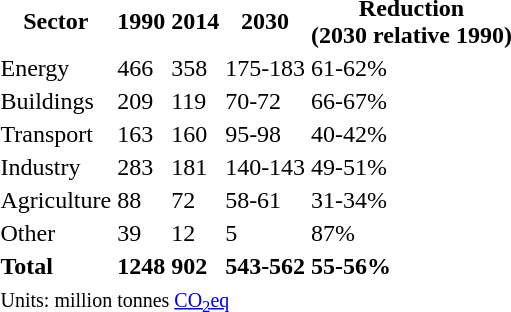<table>
<tr>
<th>Sector</th>
<th>1990</th>
<th>2014</th>
<th>2030</th>
<th>Reduction<br><strong>(2030 relative 1990)</strong></th>
</tr>
<tr>
<td>Energy</td>
<td>466</td>
<td>358</td>
<td>175-183</td>
<td>61-62%</td>
</tr>
<tr>
<td>Buildings</td>
<td>209</td>
<td>119</td>
<td>70-72</td>
<td>66-67%</td>
</tr>
<tr>
<td>Transport</td>
<td>163</td>
<td>160</td>
<td>95-98</td>
<td>40-42%</td>
</tr>
<tr>
<td>Industry</td>
<td>283</td>
<td>181</td>
<td>140-143</td>
<td>49-51%</td>
</tr>
<tr>
<td>Agriculture</td>
<td>88</td>
<td>72</td>
<td>58-61</td>
<td>31-34%</td>
</tr>
<tr>
<td>Other</td>
<td>39</td>
<td>12</td>
<td>5</td>
<td>87%</td>
</tr>
<tr>
<td><strong>Total</strong></td>
<td><strong>1248</strong></td>
<td><strong>902</strong></td>
<td><strong>543-562</strong></td>
<td><strong>55-56%</strong></td>
</tr>
<tr>
<td colspan="5"><small>Units: million tonnes <a href='#'>CO<sub>2</sub>eq</a></small></td>
</tr>
</table>
